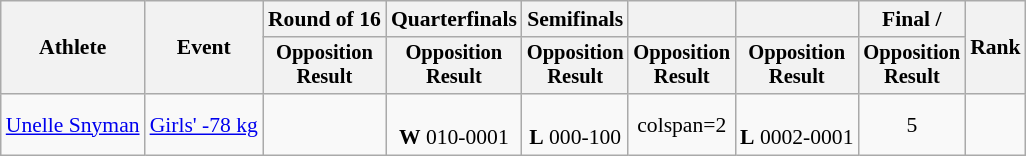<table class="wikitable" style="font-size:90%">
<tr>
<th rowspan="2">Athlete</th>
<th rowspan="2">Event</th>
<th>Round of 16</th>
<th>Quarterfinals</th>
<th>Semifinals</th>
<th></th>
<th></th>
<th>Final / </th>
<th rowspan=2>Rank</th>
</tr>
<tr style="font-size:95%">
<th>Opposition<br>Result</th>
<th>Opposition<br>Result</th>
<th>Opposition<br>Result</th>
<th>Opposition<br>Result</th>
<th>Opposition<br>Result</th>
<th>Opposition<br>Result</th>
</tr>
<tr align=center>
<td align=left><a href='#'>Unelle Snyman</a></td>
<td align=left><a href='#'>Girls' -78 kg</a></td>
<td></td>
<td><br><strong>W</strong> 010-0001</td>
<td><br><strong>L</strong> 000-100</td>
<td>colspan=2 </td>
<td><br><strong>L</strong> 0002-0001</td>
<td>5</td>
</tr>
</table>
